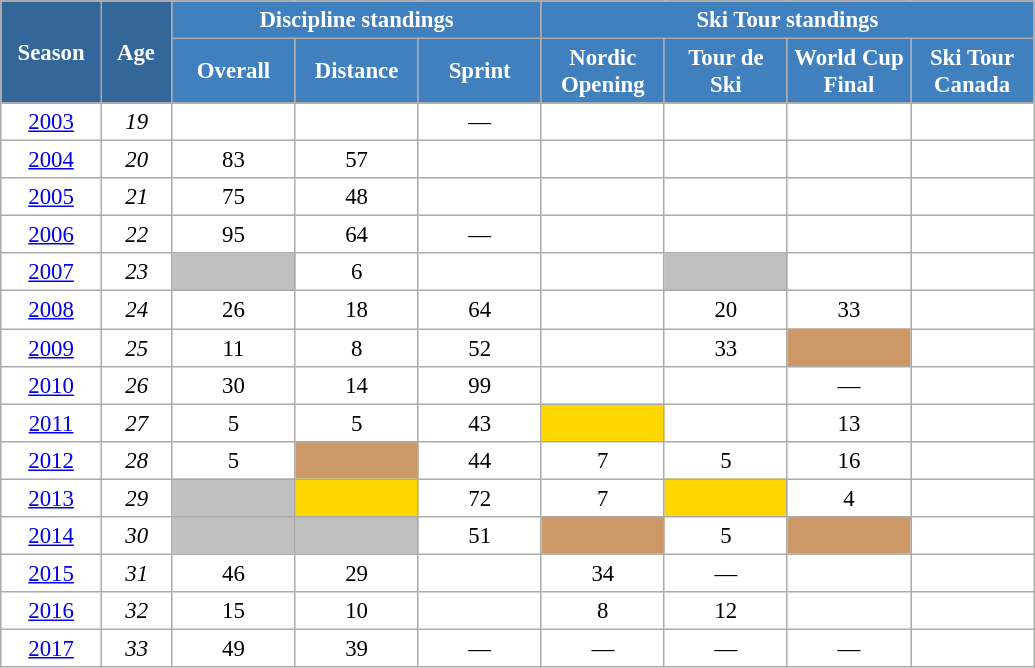<table class="wikitable" style="font-size:95%; text-align:center; border:grey solid 1px; border-collapse:collapse; background:#ffffff;">
<tr>
<th style="background-color:#369; color:white; width:60px;" rowspan="2"> Season </th>
<th style="background-color:#369; color:white; width:40px;" rowspan="2"> Age </th>
<th style="background-color:#4180be; color:white;" colspan="3">Discipline standings</th>
<th style="background-color:#4180be; color:white;" colspan="4">Ski Tour standings</th>
</tr>
<tr>
<th style="background-color:#4180be; color:white; width:75px;">Overall</th>
<th style="background-color:#4180be; color:white; width:75px;">Distance</th>
<th style="background-color:#4180be; color:white; width:75px;">Sprint</th>
<th style="background-color:#4180be; color:white; width:75px;">Nordic<br>Opening</th>
<th style="background-color:#4180be; color:white; width:75px;">Tour de<br>Ski</th>
<th style="background-color:#4180be; color:white; width:75px;">World Cup<br>Final</th>
<th style="background-color:#4180be; color:white; width:75px;">Ski Tour<br>Canada</th>
</tr>
<tr>
<td><a href='#'>2003</a></td>
<td><em>19</em></td>
<td></td>
<td></td>
<td>—</td>
<td></td>
<td></td>
<td></td>
<td></td>
</tr>
<tr>
<td><a href='#'>2004</a></td>
<td><em>20</em></td>
<td>83</td>
<td>57</td>
<td></td>
<td></td>
<td></td>
<td></td>
<td></td>
</tr>
<tr>
<td><a href='#'>2005</a></td>
<td><em>21</em></td>
<td>75</td>
<td>48</td>
<td></td>
<td></td>
<td></td>
<td></td>
<td></td>
</tr>
<tr>
<td><a href='#'>2006</a></td>
<td><em>22</em></td>
<td>95</td>
<td>64</td>
<td>—</td>
<td></td>
<td></td>
<td></td>
<td></td>
</tr>
<tr>
<td><a href='#'>2007</a></td>
<td><em>23</em></td>
<td style="background:silver;"></td>
<td>6</td>
<td></td>
<td></td>
<td style="background:silver;"></td>
<td></td>
<td></td>
</tr>
<tr>
<td><a href='#'>2008</a></td>
<td><em>24</em></td>
<td>26</td>
<td>18</td>
<td>64</td>
<td></td>
<td>20</td>
<td>33</td>
<td></td>
</tr>
<tr>
<td><a href='#'>2009</a></td>
<td><em>25</em></td>
<td>11</td>
<td>8</td>
<td>52</td>
<td></td>
<td>33</td>
<td style="background:#c96;"></td>
<td></td>
</tr>
<tr>
<td><a href='#'>2010</a></td>
<td><em>26</em></td>
<td>30</td>
<td>14</td>
<td>99</td>
<td></td>
<td></td>
<td>—</td>
<td></td>
</tr>
<tr>
<td><a href='#'>2011</a></td>
<td><em>27</em></td>
<td>5</td>
<td>5</td>
<td>43</td>
<td style="background:gold;"></td>
<td></td>
<td>13</td>
<td></td>
</tr>
<tr>
<td><a href='#'>2012</a></td>
<td><em>28</em></td>
<td>5</td>
<td style="background:#c96;"></td>
<td>44</td>
<td>7</td>
<td>5</td>
<td>16</td>
<td></td>
</tr>
<tr>
<td><a href='#'>2013</a></td>
<td><em>29</em></td>
<td style="background:silver;"></td>
<td style="background:gold;"></td>
<td>72</td>
<td>7</td>
<td style="background:gold;"></td>
<td>4</td>
<td></td>
</tr>
<tr>
<td><a href='#'>2014</a></td>
<td><em>30</em></td>
<td style="background:silver;"></td>
<td style="background:silver;"></td>
<td>51</td>
<td style="background:#c96;"></td>
<td>5</td>
<td style="background:#c96;"></td>
<td></td>
</tr>
<tr>
<td><a href='#'>2015</a></td>
<td><em>31</em></td>
<td>46</td>
<td>29</td>
<td></td>
<td>34</td>
<td>—</td>
<td></td>
<td></td>
</tr>
<tr>
<td><a href='#'>2016</a></td>
<td><em>32</em></td>
<td>15</td>
<td>10</td>
<td></td>
<td>8</td>
<td>12</td>
<td></td>
<td></td>
</tr>
<tr>
<td><a href='#'>2017</a></td>
<td><em>33</em></td>
<td>49</td>
<td>39</td>
<td>—</td>
<td>—</td>
<td>—</td>
<td>—</td>
<td></td>
</tr>
</table>
